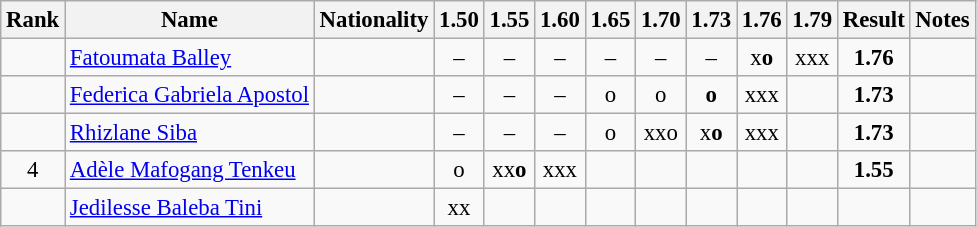<table class="wikitable sortable" style="text-align:center;font-size:95%">
<tr>
<th>Rank</th>
<th>Name</th>
<th>Nationality</th>
<th>1.50</th>
<th>1.55</th>
<th>1.60</th>
<th>1.65</th>
<th>1.70</th>
<th>1.73</th>
<th>1.76</th>
<th>1.79</th>
<th>Result</th>
<th>Notes</th>
</tr>
<tr>
<td></td>
<td align=left><a href='#'>Fatoumata Balley</a></td>
<td align=left></td>
<td>–</td>
<td>–</td>
<td>–</td>
<td>–</td>
<td>–</td>
<td>–</td>
<td>x<strong>o</strong></td>
<td>xxx</td>
<td><strong>1.76</strong></td>
<td></td>
</tr>
<tr>
<td></td>
<td align=left><a href='#'>Federica Gabriela Apostol</a></td>
<td align=left></td>
<td>–</td>
<td>–</td>
<td>–</td>
<td>o</td>
<td>o</td>
<td><strong>o</strong></td>
<td>xxx</td>
<td></td>
<td><strong>1.73</strong></td>
<td></td>
</tr>
<tr>
<td></td>
<td align=left><a href='#'>Rhizlane Siba</a></td>
<td align=left></td>
<td>–</td>
<td>–</td>
<td>–</td>
<td>o</td>
<td>xxo</td>
<td>x<strong>o</strong></td>
<td>xxx</td>
<td></td>
<td><strong>1.73</strong></td>
<td></td>
</tr>
<tr>
<td>4</td>
<td align=left><a href='#'>Adèle Mafogang Tenkeu</a></td>
<td align=left></td>
<td>o</td>
<td>xx<strong>o</strong></td>
<td>xxx</td>
<td></td>
<td></td>
<td></td>
<td></td>
<td></td>
<td><strong>1.55</strong></td>
<td></td>
</tr>
<tr>
<td></td>
<td align=left><a href='#'>Jedilesse Baleba Tini</a></td>
<td align=left></td>
<td>xx</td>
<td></td>
<td></td>
<td></td>
<td></td>
<td></td>
<td></td>
<td></td>
<td><strong></strong></td>
<td></td>
</tr>
</table>
